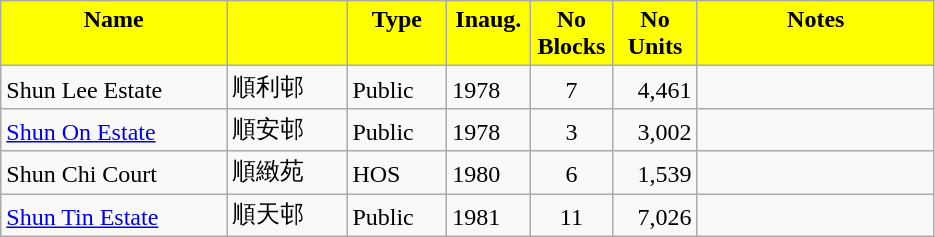<table class="wikitable">
<tr style="font-weight:bold;background-color:yellow" align="center" valign="top">
<td width="143.25" Height="12.75" align="center">Name</td>
<td width="72.75" align="center" valign="top"></td>
<td width="59.25" align="center" valign="top">Type</td>
<td width="48" align="center" valign="top">Inaug.</td>
<td width="48" align="center" valign="top">No Blocks</td>
<td width="48.75" align="center" valign="top">No Units</td>
<td width="150.75" align="center" valign="top">Notes</td>
</tr>
<tr valign="bottom">
<td Height="12.75">Shun Lee Estate</td>
<td>順利邨</td>
<td>Public</td>
<td>1978</td>
<td align="center">7</td>
<td align="right">4,461</td>
<td></td>
</tr>
<tr valign="bottom">
<td Height="12.75"><a href='#'>Shun On Estate</a></td>
<td>順安邨</td>
<td>Public</td>
<td>1978</td>
<td align="center">3</td>
<td align="right">3,002</td>
<td></td>
</tr>
<tr valign="bottom">
<td Height="12.75">Shun Chi Court</td>
<td>順緻苑</td>
<td>HOS</td>
<td>1980</td>
<td align="center">6</td>
<td align="right">1,539</td>
<td></td>
</tr>
<tr valign="bottom">
<td Height="12.75"><a href='#'>Shun Tin Estate</a></td>
<td>順天邨</td>
<td>Public</td>
<td>1981</td>
<td align="center">11</td>
<td align="right">7,026</td>
<td></td>
</tr>
</table>
